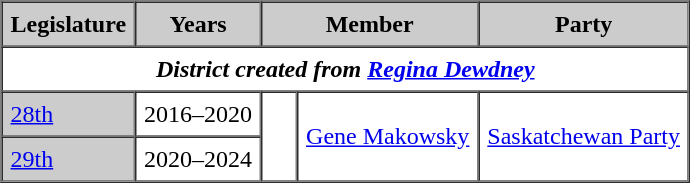<table border=1 cellpadding=5 cellspacing=0>
<tr bgcolor="CCCCCC">
<th>Legislature</th>
<th>Years</th>
<th colspan="2">Member</th>
<th>Party</th>
</tr>
<tr>
<td colspan="5" align="center"><strong><em>District created from <a href='#'>Regina Dewdney</a></em></strong></td>
</tr>
<tr>
<td bgcolor="CCCCCC"><a href='#'>28th</a></td>
<td>2016–2020</td>
<td rowspan="2" >   </td>
<td rowspan="2"><a href='#'>Gene Makowsky</a></td>
<td rowspan="2"><a href='#'>Saskatchewan Party</a></td>
</tr>
<tr>
<td bgcolor="CCCCCC"><a href='#'>29th</a></td>
<td>2020–2024</td>
</tr>
</table>
